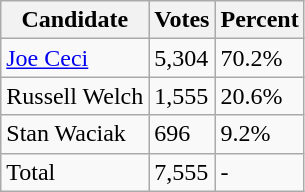<table class="wikitable">
<tr>
<th>Candidate</th>
<th>Votes</th>
<th>Percent</th>
</tr>
<tr>
<td><a href='#'>Joe Ceci</a></td>
<td>5,304</td>
<td>70.2%</td>
</tr>
<tr>
<td>Russell Welch</td>
<td>1,555</td>
<td>20.6%</td>
</tr>
<tr>
<td>Stan Waciak</td>
<td>696</td>
<td>9.2%</td>
</tr>
<tr>
<td>Total</td>
<td>7,555</td>
<td>-</td>
</tr>
</table>
